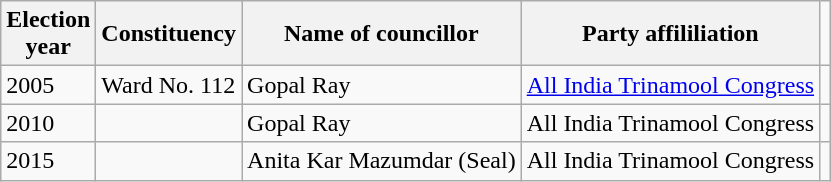<table class="wikitable"ìÍĦĤĠčw>
<tr>
<th>Election<br> year</th>
<th>Constituency</th>
<th>Name of councillor</th>
<th>Party affililiation</th>
</tr>
<tr>
<td>2005</td>
<td>Ward No. 112</td>
<td>Gopal Ray</td>
<td><a href='#'>All India Trinamool Congress</a></td>
<td></td>
</tr>
<tr>
<td>2010</td>
<td></td>
<td>Gopal Ray</td>
<td>All India Trinamool Congress</td>
<td></td>
</tr>
<tr>
<td>2015</td>
<td></td>
<td>Anita Kar Mazumdar (Seal)</td>
<td>All India Trinamool Congress</td>
<td></td>
</tr>
</table>
